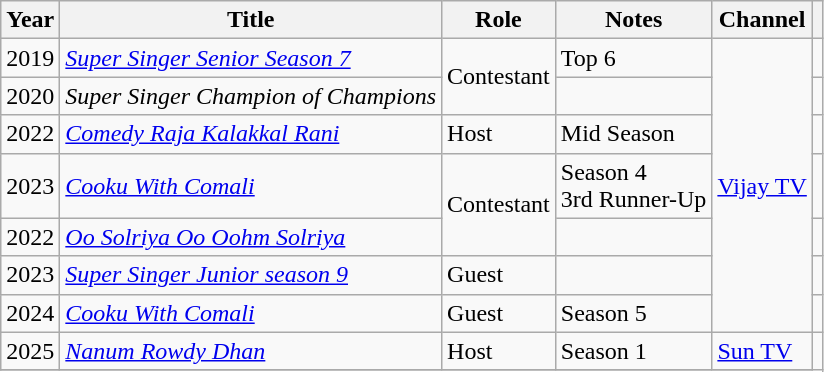<table class="wikitable sortable">
<tr>
<th scope="col">Year</th>
<th scope="col">Title</th>
<th scope="col">Role</th>
<th scope="col" class="unsortable">Notes</th>
<th scope="col" class="unsortable">Channel</th>
<th scope="col" class=unsortable></th>
</tr>
<tr>
<td>2019</td>
<td><em><a href='#'>Super Singer Senior Season 7</a></em></td>
<td rowspan="2">Contestant</td>
<td>Top 6</td>
<td rowspan="7"><a href='#'>Vijay TV</a></td>
</tr>
<tr>
<td>2020</td>
<td><em>Super Singer Champion of Champions</em></td>
<td></td>
<td></td>
</tr>
<tr>
<td>2022</td>
<td><em><a href='#'>Comedy Raja Kalakkal Rani</a></em></td>
<td>Host</td>
<td>Mid Season</td>
<td></td>
</tr>
<tr>
<td>2023</td>
<td><em><a href='#'>Cooku With Comali</a></em></td>
<td rowspan="2">Contestant</td>
<td>Season 4<br>3rd Runner-Up</td>
<td></td>
</tr>
<tr>
<td>2022</td>
<td><em><a href='#'>Oo Solriya Oo Oohm Solriya</a></em></td>
<td></td>
<td></td>
</tr>
<tr>
<td>2023</td>
<td><em><a href='#'>Super Singer Junior season 9</a></em></td>
<td>Guest</td>
<td></td>
<td></td>
</tr>
<tr>
<td>2024</td>
<td><em><a href='#'>Cooku With Comali</a></em></td>
<td>Guest</td>
<td>Season 5</td>
<td></td>
</tr>
<tr>
<td>2025</td>
<td><em><a href='#'>Nanum Rowdy Dhan</a></em></td>
<td>Host</td>
<td>Season 1</td>
<td><a href='#'>Sun TV</a></td>
</tr>
<tr>
</tr>
</table>
